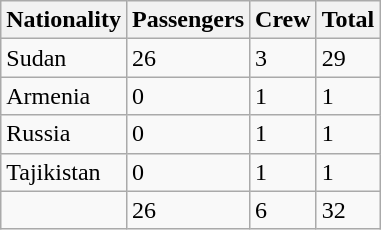<table class="wikitable sortable floatright">
<tr>
<th>Nationality</th>
<th>Passengers</th>
<th>Crew</th>
<th>Total</th>
</tr>
<tr>
<td>Sudan</td>
<td>26</td>
<td>3</td>
<td>29</td>
</tr>
<tr>
<td>Armenia</td>
<td>0</td>
<td>1</td>
<td>1</td>
</tr>
<tr>
<td>Russia</td>
<td>0</td>
<td>1</td>
<td>1</td>
</tr>
<tr>
<td>Tajikistan</td>
<td>0</td>
<td>1</td>
<td>1</td>
</tr>
<tr class="sortbottom">
<td></td>
<td>26</td>
<td>6</td>
<td>32</td>
</tr>
</table>
